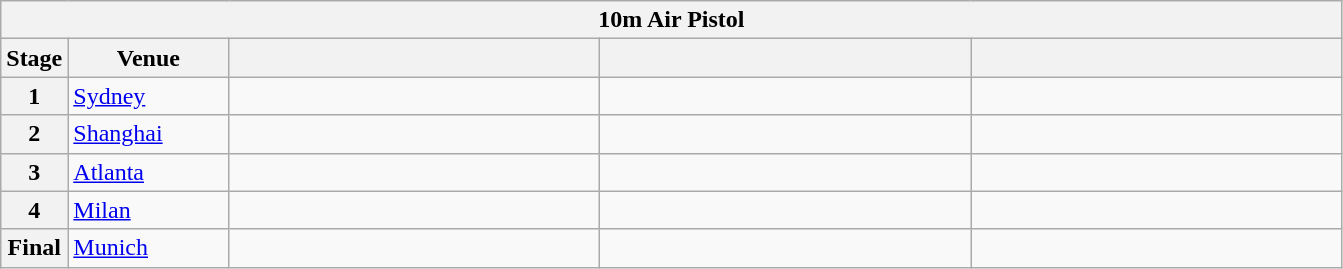<table class="wikitable">
<tr>
<th colspan="5">10m Air Pistol</th>
</tr>
<tr>
<th>Stage</th>
<th width=100>Venue</th>
<th width=240></th>
<th width=240></th>
<th width=240></th>
</tr>
<tr>
<th>1</th>
<td> <a href='#'>Sydney</a></td>
<td></td>
<td></td>
<td></td>
</tr>
<tr>
<th>2</th>
<td> <a href='#'>Shanghai</a></td>
<td></td>
<td></td>
<td></td>
</tr>
<tr>
<th>3</th>
<td> <a href='#'>Atlanta</a></td>
<td></td>
<td></td>
<td></td>
</tr>
<tr>
<th>4</th>
<td> <a href='#'>Milan</a></td>
<td></td>
<td></td>
<td></td>
</tr>
<tr>
<th>Final</th>
<td> <a href='#'>Munich</a></td>
<td></td>
<td></td>
<td></td>
</tr>
</table>
